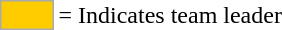<table>
<tr>
<td style="background:#fc0; border:1px solid #aaa; width:2em;"></td>
<td>= Indicates team leader</td>
</tr>
</table>
